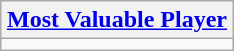<table class=wikitable style="text-align:center; margin:auto">
<tr>
<th><a href='#'>Most Valuable Player</a></th>
</tr>
<tr>
<td></td>
</tr>
</table>
